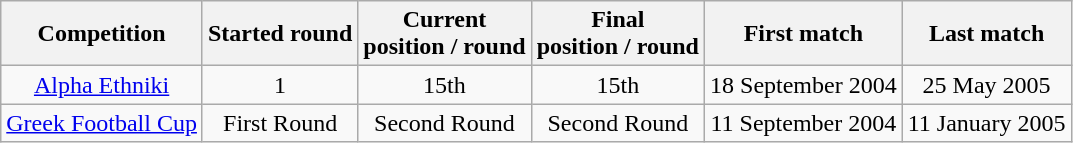<table class="wikitable" style="text-align:center">
<tr>
<th>Competition</th>
<th>Started round</th>
<th>Current<br>position / round</th>
<th>Final<br>position / round</th>
<th>First match</th>
<th>Last match</th>
</tr>
<tr>
<td><a href='#'>Alpha Ethniki</a></td>
<td>1</td>
<td>15th</td>
<td>15th</td>
<td>18 September 2004</td>
<td>25 May 2005</td>
</tr>
<tr>
<td><a href='#'>Greek Football Cup</a></td>
<td>First Round</td>
<td>Second Round</td>
<td>Second Round</td>
<td>11 September 2004</td>
<td>11 January 2005</td>
</tr>
</table>
